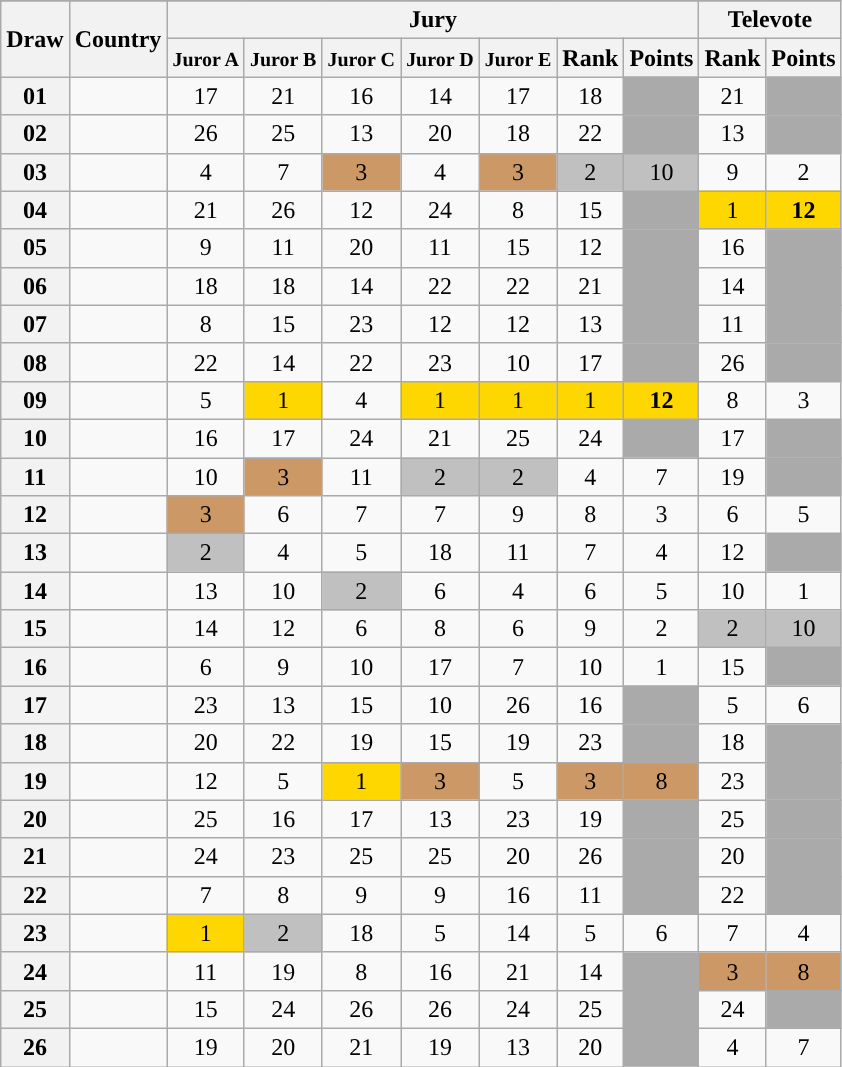<table class="sortable wikitable collapsible plainrowheaders" style="text-align:center;">
<tr>
</tr>
<tr>
<th scope="col" rowspan="2">Draw</th>
<th scope="col" rowspan="2">Country</th>
<th scope="col" colspan="7">Jury</th>
<th scope="col" colspan="2">Televote</th>
</tr>
<tr>
<th scope="col"><small>Juror A</small></th>
<th scope="col"><small>Juror B</small></th>
<th scope="col"><small>Juror C</small></th>
<th scope="col"><small>Juror D</small></th>
<th scope="col"><small>Juror E</small></th>
<th scope="col">Rank</th>
<th scope="col" class="unsortable">Points</th>
<th scope="col">Rank</th>
<th scope="col" class="unsortable">Points</th>
</tr>
<tr>
<th scope="row" style="text-align:center;">01</th>
<td style="text-align:left;"></td>
<td>17</td>
<td>21</td>
<td>16</td>
<td>14</td>
<td>17</td>
<td>18</td>
<td style="background:#AAAAAA;"></td>
<td>21</td>
<td style="background:#AAAAAA;"></td>
</tr>
<tr>
<th scope="row" style="text-align:center;">02</th>
<td style="text-align:left;"></td>
<td>26</td>
<td>25</td>
<td>13</td>
<td>20</td>
<td>18</td>
<td>22</td>
<td style="background:#AAAAAA;"></td>
<td>13</td>
<td style="background:#AAAAAA;"></td>
</tr>
<tr>
<th scope="row" style="text-align:center;">03</th>
<td style="text-align:left;"></td>
<td>4</td>
<td>7</td>
<td style="background:#CC9966;">3</td>
<td>4</td>
<td style="background:#CC9966;">3</td>
<td style="background:silver;">2</td>
<td style="background:silver;">10</td>
<td>9</td>
<td>2</td>
</tr>
<tr>
<th scope="row" style="text-align:center;">04</th>
<td style="text-align:left;"></td>
<td>21</td>
<td>26</td>
<td>12</td>
<td>24</td>
<td>8</td>
<td>15</td>
<td style="background:#AAAAAA;"></td>
<td style="background:gold;">1</td>
<td style="background:gold;"><strong>12</strong></td>
</tr>
<tr>
<th scope="row" style="text-align:center;">05</th>
<td style="text-align:left;"></td>
<td>9</td>
<td>11</td>
<td>20</td>
<td>11</td>
<td>15</td>
<td>12</td>
<td style="background:#AAAAAA;"></td>
<td>16</td>
<td style="background:#AAAAAA;"></td>
</tr>
<tr>
<th scope="row" style="text-align:center;">06</th>
<td style="text-align:left;"></td>
<td>18</td>
<td>18</td>
<td>14</td>
<td>22</td>
<td>22</td>
<td>21</td>
<td style="background:#AAAAAA;"></td>
<td>14</td>
<td style="background:#AAAAAA;"></td>
</tr>
<tr>
<th scope="row" style="text-align:center;">07</th>
<td style="text-align:left;"></td>
<td>8</td>
<td>15</td>
<td>23</td>
<td>12</td>
<td>12</td>
<td>13</td>
<td style="background:#AAAAAA;"></td>
<td>11</td>
<td style="background:#AAAAAA;"></td>
</tr>
<tr>
<th scope="row" style="text-align:center;">08</th>
<td style="text-align:left;"></td>
<td>22</td>
<td>14</td>
<td>22</td>
<td>23</td>
<td>10</td>
<td>17</td>
<td style="background:#AAAAAA;"></td>
<td>26</td>
<td style="background:#AAAAAA;"></td>
</tr>
<tr>
<th scope="row" style="text-align:center;">09</th>
<td style="text-align:left;"></td>
<td>5</td>
<td style="background:gold;">1</td>
<td>4</td>
<td style="background:gold;">1</td>
<td style="background:gold;">1</td>
<td style="background:gold;">1</td>
<td style="background:gold;"><strong>12</strong></td>
<td>8</td>
<td>3</td>
</tr>
<tr>
<th scope="row" style="text-align:center;">10</th>
<td style="text-align:left;"></td>
<td>16</td>
<td>17</td>
<td>24</td>
<td>21</td>
<td>25</td>
<td>24</td>
<td style="background:#AAAAAA;"></td>
<td>17</td>
<td style="background:#AAAAAA;"></td>
</tr>
<tr>
<th scope="row" style="text-align:center;">11</th>
<td style="text-align:left;"></td>
<td>10</td>
<td style="background:#CC9966;">3</td>
<td>11</td>
<td style="background:silver;">2</td>
<td style="background:silver;">2</td>
<td>4</td>
<td>7</td>
<td>19</td>
<td style="background:#AAAAAA;"></td>
</tr>
<tr>
<th scope="row" style="text-align:center;">12</th>
<td style="text-align:left;"></td>
<td style="background:#CC9966;">3</td>
<td>6</td>
<td>7</td>
<td>7</td>
<td>9</td>
<td>8</td>
<td>3</td>
<td>6</td>
<td>5</td>
</tr>
<tr>
<th scope="row" style="text-align:center;">13</th>
<td style="text-align:left;"></td>
<td style="background:silver;">2</td>
<td>4</td>
<td>5</td>
<td>18</td>
<td>11</td>
<td>7</td>
<td>4</td>
<td>12</td>
<td style="background:#AAAAAA;"></td>
</tr>
<tr>
<th scope="row" style="text-align:center;">14</th>
<td style="text-align:left;"></td>
<td>13</td>
<td>10</td>
<td style="background:silver;">2</td>
<td>6</td>
<td>4</td>
<td>6</td>
<td>5</td>
<td>10</td>
<td>1</td>
</tr>
<tr>
<th scope="row" style="text-align:center;">15</th>
<td style="text-align:left;"></td>
<td>14</td>
<td>12</td>
<td>6</td>
<td>8</td>
<td>6</td>
<td>9</td>
<td>2</td>
<td style="background:silver;">2</td>
<td style="background:silver;">10</td>
</tr>
<tr>
<th scope="row" style="text-align:center;">16</th>
<td style="text-align:left;"></td>
<td>6</td>
<td>9</td>
<td>10</td>
<td>17</td>
<td>7</td>
<td>10</td>
<td>1</td>
<td>15</td>
<td style="background:#AAAAAA;"></td>
</tr>
<tr>
<th scope="row" style="text-align:center;">17</th>
<td style="text-align:left;"></td>
<td>23</td>
<td>13</td>
<td>15</td>
<td>10</td>
<td>26</td>
<td>16</td>
<td style="background:#AAAAAA;"></td>
<td>5</td>
<td>6</td>
</tr>
<tr>
<th scope="row" style="text-align:center;">18</th>
<td style="text-align:left;"></td>
<td>20</td>
<td>22</td>
<td>19</td>
<td>15</td>
<td>19</td>
<td>23</td>
<td style="background:#AAAAAA;"></td>
<td>18</td>
<td style="background:#AAAAAA;"></td>
</tr>
<tr>
<th scope="row" style="text-align:center;">19</th>
<td style="text-align:left;"></td>
<td>12</td>
<td>5</td>
<td style="background:gold;">1</td>
<td style="background:#CC9966;">3</td>
<td>5</td>
<td style="background:#CC9966;">3</td>
<td style="background:#CC9966;">8</td>
<td>23</td>
<td style="background:#AAAAAA;"></td>
</tr>
<tr>
<th scope="row" style="text-align:center;">20</th>
<td style="text-align:left;"></td>
<td>25</td>
<td>16</td>
<td>17</td>
<td>13</td>
<td>23</td>
<td>19</td>
<td style="background:#AAAAAA;"></td>
<td>25</td>
<td style="background:#AAAAAA;"></td>
</tr>
<tr>
<th scope="row" style="text-align:center;">21</th>
<td style="text-align:left;"></td>
<td>24</td>
<td>23</td>
<td>25</td>
<td>25</td>
<td>20</td>
<td>26</td>
<td style="background:#AAAAAA;"></td>
<td>20</td>
<td style="background:#AAAAAA;"></td>
</tr>
<tr>
<th scope="row" style="text-align:center;">22</th>
<td style="text-align:left;"></td>
<td>7</td>
<td>8</td>
<td>9</td>
<td>9</td>
<td>16</td>
<td>11</td>
<td style="background:#AAAAAA;"></td>
<td>22</td>
<td style="background:#AAAAAA;"></td>
</tr>
<tr>
<th scope="row" style="text-align:center;">23</th>
<td style="text-align:left;"></td>
<td style="background:gold;">1</td>
<td style="background:silver;">2</td>
<td>18</td>
<td>5</td>
<td>14</td>
<td>5</td>
<td>6</td>
<td>7</td>
<td>4</td>
</tr>
<tr>
<th scope="row" style="text-align:center;">24</th>
<td style="text-align:left;"></td>
<td>11</td>
<td>19</td>
<td>8</td>
<td>16</td>
<td>21</td>
<td>14</td>
<td style="background:#AAAAAA;"></td>
<td style="background:#CC9966;">3</td>
<td style="background:#CC9966;">8</td>
</tr>
<tr>
<th scope="row" style="text-align:center;">25</th>
<td style="text-align:left;"></td>
<td>15</td>
<td>24</td>
<td>26</td>
<td>26</td>
<td>24</td>
<td>25</td>
<td style="background:#AAAAAA;"></td>
<td>24</td>
<td style="background:#AAAAAA;"></td>
</tr>
<tr>
<th scope="row" style="text-align:center;">26</th>
<td style="text-align:left;"></td>
<td>19</td>
<td>20</td>
<td>21</td>
<td>19</td>
<td>13</td>
<td>20</td>
<td style="background:#AAAAAA;"></td>
<td>4</td>
<td>7</td>
</tr>
</table>
